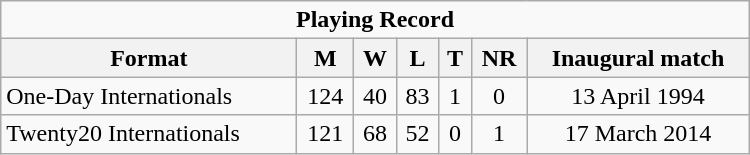<table class="wikitable" style="text-align: center; width: 500px;">
<tr>
<td colspan=7 align="center"><strong>Playing Record</strong></td>
</tr>
<tr>
<th>Format</th>
<th>M</th>
<th>W</th>
<th>L</th>
<th>T</th>
<th>NR</th>
<th>Inaugural match</th>
</tr>
<tr>
<td align="left">One-Day Internationals</td>
<td>124</td>
<td>40</td>
<td>83</td>
<td>1</td>
<td>0</td>
<td>13 April 1994</td>
</tr>
<tr>
<td align="left">Twenty20 Internationals</td>
<td>121</td>
<td>68</td>
<td>52</td>
<td>0</td>
<td>1</td>
<td>17 March 2014</td>
</tr>
</table>
